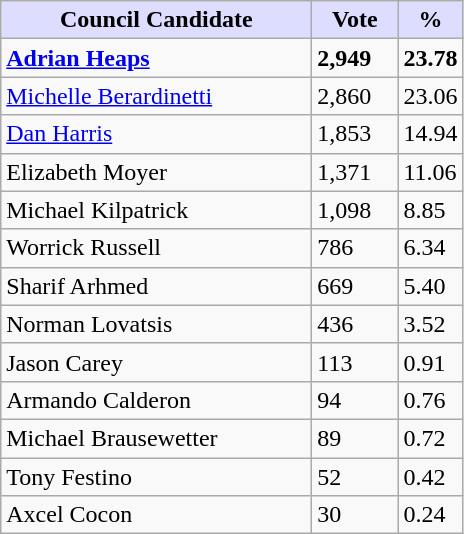<table class="wikitable sortable">
<tr>
<th style="background:#ddf; width:200px;">Council Candidate</th>
<th style="background:#ddf; width:50px;">Vote</th>
<th style="background:#ddf; width:30px;">%</th>
</tr>
<tr>
<td><strong><a href='#'>Adrian Heaps</a></strong></td>
<td><strong>2,949</strong></td>
<td><strong>23.78</strong></td>
</tr>
<tr>
<td><a href='#'>Michelle Berardinetti</a></td>
<td>2,860</td>
<td>23.06</td>
</tr>
<tr>
<td><a href='#'>Dan Harris</a></td>
<td>1,853</td>
<td>14.94</td>
</tr>
<tr>
<td>Elizabeth Moyer</td>
<td>1,371</td>
<td>11.06</td>
</tr>
<tr>
<td>Michael Kilpatrick</td>
<td>1,098</td>
<td>8.85</td>
</tr>
<tr>
<td>Worrick Russell</td>
<td>786</td>
<td>6.34</td>
</tr>
<tr>
<td>Sharif Arhmed</td>
<td>669</td>
<td>5.40</td>
</tr>
<tr>
<td>Norman Lovatsis</td>
<td>436</td>
<td>3.52</td>
</tr>
<tr>
<td>Jason Carey</td>
<td>113</td>
<td>0.91</td>
</tr>
<tr>
<td>Armando Calderon</td>
<td>94</td>
<td>0.76</td>
</tr>
<tr>
<td>Michael Brausewetter</td>
<td>89</td>
<td>0.72</td>
</tr>
<tr>
<td>Tony Festino</td>
<td>52</td>
<td>0.42</td>
</tr>
<tr>
<td>Axcel Cocon</td>
<td>30</td>
<td>0.24</td>
</tr>
</table>
